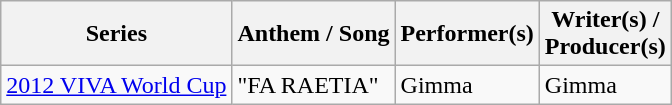<table class="wikitable">
<tr>
<th><strong>Series</strong></th>
<th><strong>Anthem</strong> / <strong>Song</strong></th>
<th><strong>Performer(s)</strong></th>
<th><strong>Writer(s) / <br>Producer(s)</strong></th>
</tr>
<tr>
<td><a href='#'>2012 VIVA World Cup</a></td>
<td>"FA RAETIA"</td>
<td>Gimma</td>
<td>Gimma</td>
</tr>
</table>
